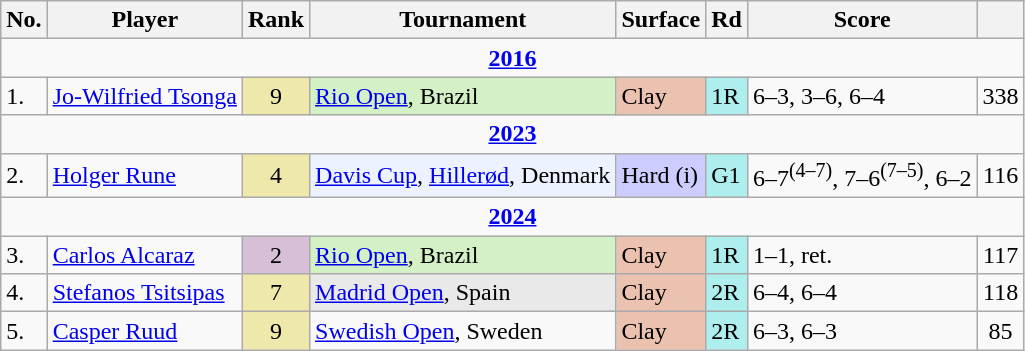<table class="sortable wikitable">
<tr>
<th>No.</th>
<th>Player</th>
<th>Rank</th>
<th>Tournament</th>
<th>Surface</th>
<th>Rd</th>
<th>Score</th>
<th></th>
</tr>
<tr>
<td colspan=8 style=text-align:center><strong><a href='#'>2016</a></strong></td>
</tr>
<tr>
<td>1.</td>
<td> <a href='#'>Jo-Wilfried Tsonga</a></td>
<td align=center bgcolor=eee8aa>9</td>
<td bgcolor=d4f1c5><a href='#'>Rio Open</a>, Brazil</td>
<td bgcolor=ebc2af>Clay</td>
<td bgcolor=afeeee>1R</td>
<td>6–3, 3–6, 6–4</td>
<td align=center>338</td>
</tr>
<tr>
<td colspan=8 style=text-align:center><strong><a href='#'>2023</a></strong></td>
</tr>
<tr>
<td>2.</td>
<td> <a href='#'>Holger Rune</a></td>
<td align=center bgcolor=eee8aa>4</td>
<td bgcolor=ecf2ff><a href='#'>Davis Cup</a>, <a href='#'>Hillerød</a>, Denmark</td>
<td bgcolor=ccccff>Hard (i)</td>
<td bgcolor=afeeee>G1</td>
<td>6–7<sup>(4–7)</sup>, 7–6<sup>(7–5)</sup>, 6–2</td>
<td align=center>116</td>
</tr>
<tr>
<td colspan=8 style=text-align:center><strong><a href='#'>2024</a></strong></td>
</tr>
<tr>
<td>3.</td>
<td> <a href='#'>Carlos Alcaraz</a></td>
<td align=center bgcolor=thistle>2</td>
<td bgcolor=d4f1c5><a href='#'>Rio Open</a>, Brazil</td>
<td bgcolor=ebc2af>Clay</td>
<td bgcolor=afeeee>1R</td>
<td>1–1, ret.</td>
<td align=center>117</td>
</tr>
<tr>
<td>4.</td>
<td> <a href='#'>Stefanos Tsitsipas</a></td>
<td align=center bgcolor=eee8aa>7</td>
<td bgcolor=e9e9e9><a href='#'>Madrid Open</a>, Spain</td>
<td bgcolor=ebc2af>Clay</td>
<td bgcolor=afeeee>2R</td>
<td>6–4, 6–4</td>
<td align=center>118</td>
</tr>
<tr>
<td>5.</td>
<td> <a href='#'>Casper Ruud</a></td>
<td align=center bgcolor=eee8aa>9</td>
<td><a href='#'>Swedish Open</a>, Sweden</td>
<td bgcolor=ebc2af>Clay</td>
<td bgcolor=afeeee>2R</td>
<td>6–3, 6–3</td>
<td align=center>85</td>
</tr>
</table>
